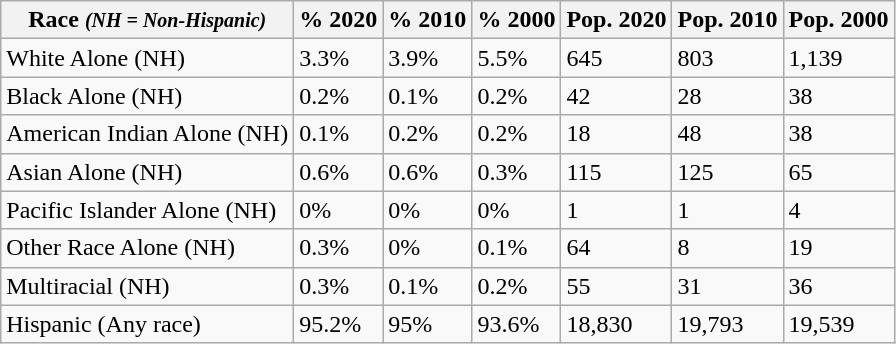<table class="wikitable">
<tr>
<th>Race <em><small>(NH = Non-Hispanic)</small></em></th>
<th>% 2020</th>
<th>% 2010</th>
<th>% 2000</th>
<th>Pop. 2020</th>
<th>Pop. 2010</th>
<th>Pop. 2000</th>
</tr>
<tr>
<td>White Alone (NH)</td>
<td>3.3%</td>
<td>3.9%</td>
<td>5.5%</td>
<td>645</td>
<td>803</td>
<td>1,139</td>
</tr>
<tr>
<td>Black Alone (NH)</td>
<td>0.2%</td>
<td>0.1%</td>
<td>0.2%</td>
<td>42</td>
<td>28</td>
<td>38</td>
</tr>
<tr>
<td>American Indian Alone (NH)</td>
<td>0.1%</td>
<td>0.2%</td>
<td>0.2%</td>
<td>18</td>
<td>48</td>
<td>38</td>
</tr>
<tr>
<td>Asian Alone (NH)</td>
<td>0.6%</td>
<td>0.6%</td>
<td>0.3%</td>
<td>115</td>
<td>125</td>
<td>65</td>
</tr>
<tr>
<td>Pacific Islander Alone (NH)</td>
<td>0%</td>
<td>0%</td>
<td>0%</td>
<td>1</td>
<td>1</td>
<td>4</td>
</tr>
<tr>
<td>Other Race Alone (NH)</td>
<td>0.3%</td>
<td>0%</td>
<td>0.1%</td>
<td>64</td>
<td>8</td>
<td>19</td>
</tr>
<tr>
<td>Multiracial (NH)</td>
<td>0.3%</td>
<td>0.1%</td>
<td>0.2%</td>
<td>55</td>
<td>31</td>
<td>36</td>
</tr>
<tr>
<td>Hispanic (Any race)</td>
<td>95.2%</td>
<td>95%</td>
<td>93.6%</td>
<td>18,830</td>
<td>19,793</td>
<td>19,539</td>
</tr>
</table>
